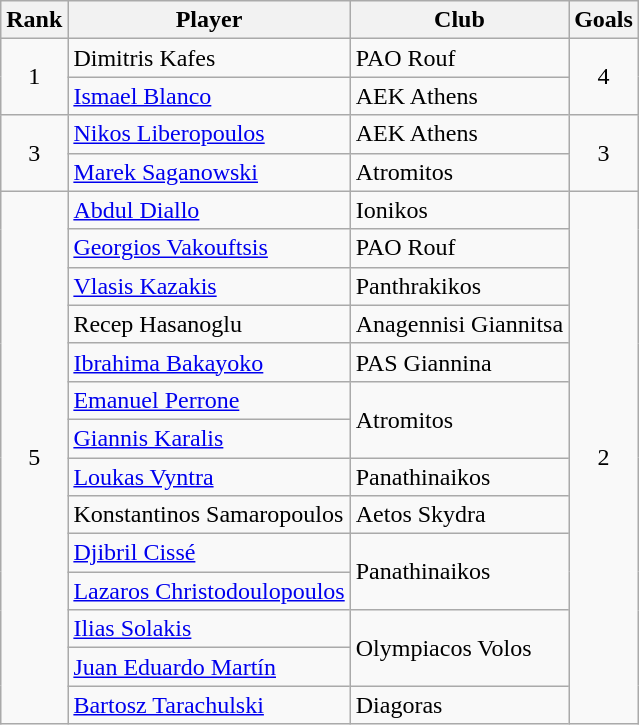<table class="wikitable sortable" style="text-align:center">
<tr>
<th>Rank</th>
<th>Player</th>
<th>Club</th>
<th>Goals</th>
</tr>
<tr>
<td rowspan=2>1</td>
<td align="left"> Dimitris Kafes</td>
<td align="left">PAO Rouf</td>
<td rowspan=2>4</td>
</tr>
<tr>
<td align="left"> <a href='#'>Ismael Blanco</a></td>
<td align="left">AEK Athens</td>
</tr>
<tr>
<td rowspan=2>3</td>
<td align="left"> <a href='#'>Nikos Liberopoulos</a></td>
<td align="left">AEK Athens</td>
<td rowspan=2>3</td>
</tr>
<tr>
<td align="left"> <a href='#'>Marek Saganowski</a></td>
<td align="left">Atromitos</td>
</tr>
<tr>
<td rowspan=14>5</td>
<td align="left"> <a href='#'>Abdul Diallo</a></td>
<td align="left">Ionikos</td>
<td rowspan=14>2</td>
</tr>
<tr>
<td align="left"> <a href='#'>Georgios Vakouftsis</a></td>
<td align="left">PAO Rouf</td>
</tr>
<tr>
<td align="left"> <a href='#'>Vlasis Kazakis</a></td>
<td align="left">Panthrakikos</td>
</tr>
<tr>
<td align="left"> Recep Hasanoglu</td>
<td align="left">Anagennisi Giannitsa</td>
</tr>
<tr>
<td align="left"> <a href='#'>Ibrahima Bakayoko</a></td>
<td align="left">PAS Giannina</td>
</tr>
<tr>
<td align="left"> <a href='#'>Emanuel Perrone</a></td>
<td align="left" rowspan=2>Atromitos</td>
</tr>
<tr>
<td align="left"> <a href='#'>Giannis Karalis</a></td>
</tr>
<tr>
<td align="left"> <a href='#'>Loukas Vyntra</a></td>
<td align="left">Panathinaikos</td>
</tr>
<tr>
<td align="left"> Konstantinos Samaropoulos</td>
<td align="left">Aetos Skydra</td>
</tr>
<tr>
<td align="left"> <a href='#'>Djibril Cissé</a></td>
<td align="left" rowspan=2>Panathinaikos</td>
</tr>
<tr>
<td align="left"> <a href='#'>Lazaros Christodoulopoulos</a></td>
</tr>
<tr>
<td align="left"> <a href='#'>Ilias Solakis</a></td>
<td align="left" rowspan=2>Olympiacos Volos</td>
</tr>
<tr>
<td align="left"> <a href='#'>Juan Eduardo Martín</a></td>
</tr>
<tr>
<td align="left"> <a href='#'>Bartosz Tarachulski</a></td>
<td align="left">Diagoras</td>
</tr>
</table>
